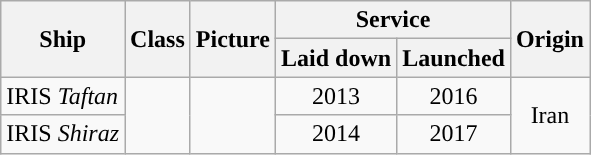<table class="wikitable" style="text-align:center;">
<tr>
<th rowspan=2>Ship</th>
<th rowspan=2>Class</th>
<th rowspan=2>Picture</th>
<th colspan=2>Service</th>
<th rowspan=2>Origin</th>
</tr>
<tr>
<th>Laid down</th>
<th>Launched</th>
</tr>
<tr>
<td style="text-align:left">IRIS <em>Taftan</em></td>
<td rowspan="2"></td>
<td rowspan="2"></td>
<td>2013</td>
<td>2016</td>
<td rowspan="2">Iran</td>
</tr>
<tr>
<td style="text-align:left">IRIS <em>Shiraz</em></td>
<td>2014</td>
<td>2017</td>
</tr>
</table>
